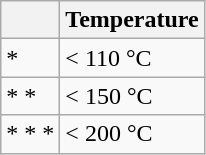<table class="wikitable">
<tr>
<th></th>
<th>Temperature</th>
</tr>
<tr>
<td>*</td>
<td>< 110 °C</td>
</tr>
<tr>
<td>* *</td>
<td>< 150 °C</td>
</tr>
<tr>
<td>* * *</td>
<td>< 200 °C</td>
</tr>
</table>
